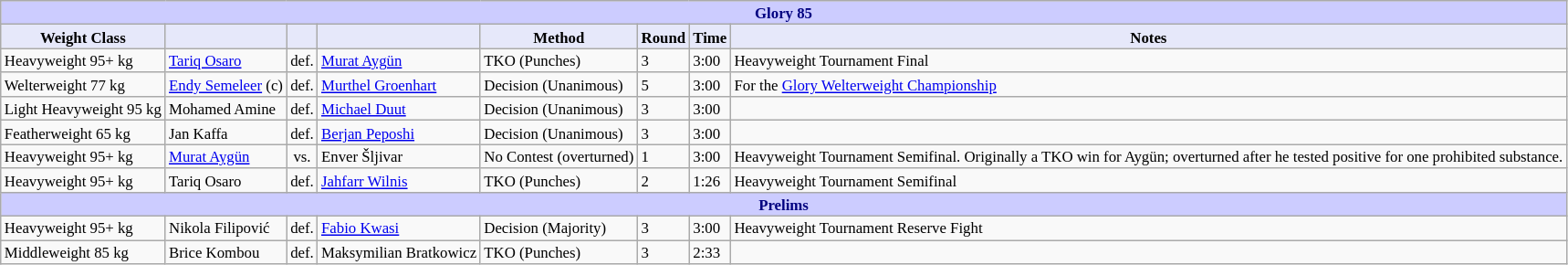<table class="wikitable" style="font-size: 70%;">
<tr>
<th colspan="8" style="background-color: #ccf; color: #000080; text-align: center;"><strong>Glory 85</strong></th>
</tr>
<tr>
<th colspan="1" style="background-color: #E6E8FA; color: #000000; text-align: center;">Weight Class</th>
<th colspan="1" style="background-color: #E6E8FA; color: #000000; text-align: center;"></th>
<th colspan="1" style="background-color: #E6E8FA; color: #000000; text-align: center;"></th>
<th colspan="1" style="background-color: #E6E8FA; color: #000000; text-align: center;"></th>
<th colspan="1" style="background-color: #E6E8FA; color: #000000; text-align: center;">Method</th>
<th colspan="1" style="background-color: #E6E8FA; color: #000000; text-align: center;">Round</th>
<th colspan="1" style="background-color: #E6E8FA; color: #000000; text-align: center;">Time</th>
<th colspan="1" style="background-color: #E6E8FA; color: #000000; text-align: center;">Notes</th>
</tr>
<tr>
<td>Heavyweight 95+ kg</td>
<td> <a href='#'>Tariq Osaro</a></td>
<td align=center>def.</td>
<td> <a href='#'>Murat Aygün</a></td>
<td>TKO (Punches)</td>
<td>3</td>
<td>3:00</td>
<td>Heavyweight Tournament Final</td>
</tr>
<tr>
<td>Welterweight 77 kg</td>
<td> <a href='#'>Endy Semeleer</a> (c)</td>
<td align=center>def.</td>
<td> <a href='#'>Murthel Groenhart</a></td>
<td>Decision (Unanimous)</td>
<td>5</td>
<td>3:00</td>
<td>For the <a href='#'>Glory Welterweight Championship</a></td>
</tr>
<tr>
<td>Light Heavyweight 95 kg</td>
<td> Mohamed Amine</td>
<td align=center>def.</td>
<td> <a href='#'>Michael Duut</a></td>
<td>Decision (Unanimous)</td>
<td>3</td>
<td>3:00</td>
<td></td>
</tr>
<tr>
<td>Featherweight 65 kg</td>
<td> Jan Kaffa</td>
<td align=center>def.</td>
<td> <a href='#'>Berjan Peposhi</a></td>
<td>Decision (Unanimous)</td>
<td>3</td>
<td>3:00</td>
</tr>
<tr>
<td>Heavyweight 95+ kg</td>
<td> <a href='#'>Murat Aygün</a></td>
<td align=center>vs.</td>
<td> Enver Šljivar</td>
<td>No Contest (overturned)</td>
<td>1</td>
<td>3:00</td>
<td>Heavyweight Tournament Semifinal. Originally a TKO win for Aygün; overturned after he tested positive for one prohibited substance.</td>
</tr>
<tr>
<td>Heavyweight 95+ kg</td>
<td> Tariq Osaro</td>
<td align=center>def.</td>
<td> <a href='#'>Jahfarr Wilnis</a></td>
<td>TKO (Punches)</td>
<td>2</td>
<td>1:26</td>
<td>Heavyweight Tournament Semifinal</td>
</tr>
<tr>
<th colspan="8" style="background-color: #ccf; color: #000080; text-align: center;"><strong>Prelims</strong></th>
</tr>
<tr>
<td>Heavyweight 95+ kg</td>
<td> Nikola Filipović</td>
<td align=center>def.</td>
<td> <a href='#'>Fabio Kwasi</a></td>
<td>Decision (Majority)</td>
<td>3</td>
<td>3:00</td>
<td>Heavyweight Tournament Reserve Fight</td>
</tr>
<tr>
<td>Middleweight 85 kg</td>
<td> Brice Kombou</td>
<td align=center>def.</td>
<td> Maksymilian Bratkowicz</td>
<td>TKO (Punches)</td>
<td>3</td>
<td>2:33</td>
<td></td>
</tr>
</table>
